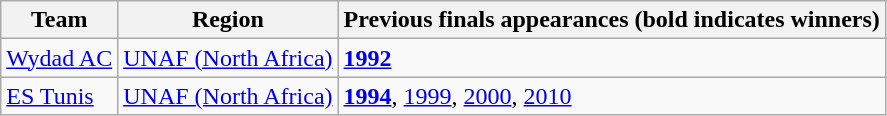<table class="wikitable">
<tr>
<th>Team</th>
<th>Region</th>
<th>Previous finals appearances (bold indicates winners)</th>
</tr>
<tr>
<td> <a href='#'>Wydad AC</a></td>
<td><a href='#'>UNAF (North Africa)</a></td>
<td><strong><a href='#'>1992</a></strong></td>
</tr>
<tr>
<td> <a href='#'>ES Tunis</a></td>
<td><a href='#'>UNAF (North Africa)</a></td>
<td><strong><a href='#'>1994</a></strong>, <a href='#'>1999</a>, <a href='#'>2000</a>, <a href='#'>2010</a></td>
</tr>
</table>
